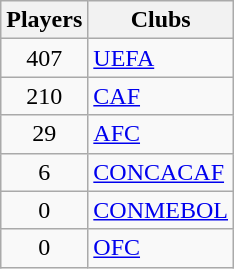<table class="wikitable">
<tr>
<th>Players</th>
<th>Clubs</th>
</tr>
<tr>
<td align=center>407</td>
<td><a href='#'>UEFA</a></td>
</tr>
<tr>
<td align=center>210</td>
<td><a href='#'>CAF</a></td>
</tr>
<tr>
<td align=center>29</td>
<td><a href='#'>AFC</a></td>
</tr>
<tr>
<td align=center>6</td>
<td><a href='#'>CONCACAF</a></td>
</tr>
<tr>
<td align=center>0</td>
<td><a href='#'>CONMEBOL</a></td>
</tr>
<tr>
<td align=center>0</td>
<td><a href='#'>OFC</a></td>
</tr>
</table>
